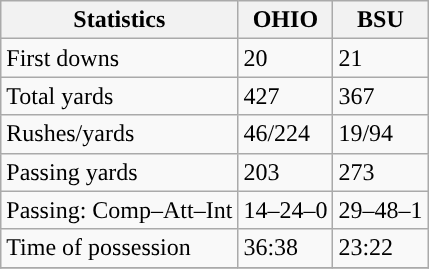<table class="wikitable" style="float: left;">
<tr>
<th>Statistics</th>
<th>OHIO</th>
<th>BSU</th>
</tr>
<tr>
<td>First downs</td>
<td>20</td>
<td>21</td>
</tr>
<tr>
<td>Total yards</td>
<td>427</td>
<td>367</td>
</tr>
<tr>
<td>Rushes/yards</td>
<td>46/224</td>
<td>19/94</td>
</tr>
<tr>
<td>Passing yards</td>
<td>203</td>
<td>273</td>
</tr>
<tr>
<td>Passing: Comp–Att–Int</td>
<td>14–24–0</td>
<td>29–48–1</td>
</tr>
<tr>
<td>Time of possession</td>
<td>36:38</td>
<td>23:22</td>
</tr>
<tr>
</tr>
</table>
